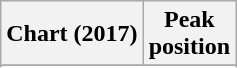<table class="wikitable sortable plainrowheaders" style="text-align:center">
<tr>
<th scope="col">Chart (2017)</th>
<th scope="col">Peak<br> position</th>
</tr>
<tr>
</tr>
<tr>
</tr>
</table>
